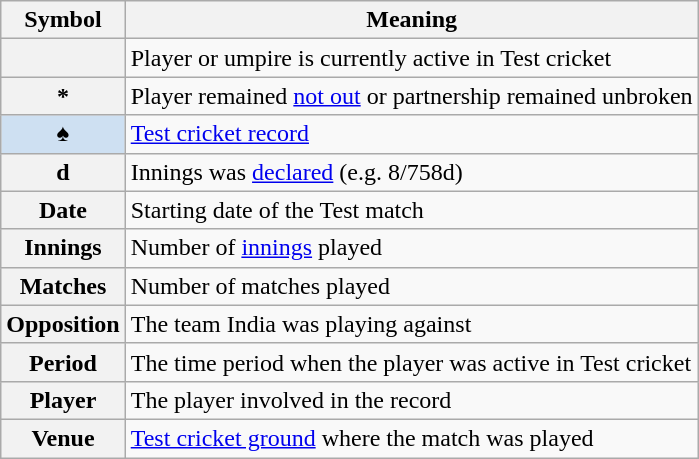<table class="wikitable plainrowheaders">
<tr>
<th scope=col>Symbol</th>
<th scope=col>Meaning</th>
</tr>
<tr>
<th scope=row></th>
<td>Player or umpire is currently active in Test cricket</td>
</tr>
<tr>
<th scope=row>*</th>
<td>Player remained <a href='#'>not out</a> or partnership remained unbroken</td>
</tr>
<tr>
<th scope=row style=background:#cee0f2;>♠</th>
<td><a href='#'>Test cricket record</a></td>
</tr>
<tr>
<th scope=row>d</th>
<td>Innings was <a href='#'>declared</a> (e.g. 8/758d)</td>
</tr>
<tr>
<th scope=row>Date</th>
<td>Starting date of the Test match</td>
</tr>
<tr>
<th scope=row>Innings</th>
<td>Number of <a href='#'>innings</a> played</td>
</tr>
<tr>
<th scope=row>Matches</th>
<td>Number of matches played</td>
</tr>
<tr>
<th scope=row>Opposition</th>
<td>The team India was playing against</td>
</tr>
<tr>
<th scope=row>Period</th>
<td>The time period when the player was active in Test cricket</td>
</tr>
<tr>
<th scope=row>Player</th>
<td>The player involved in the record</td>
</tr>
<tr>
<th scope=row>Venue</th>
<td><a href='#'>Test cricket ground</a> where the match was played</td>
</tr>
</table>
